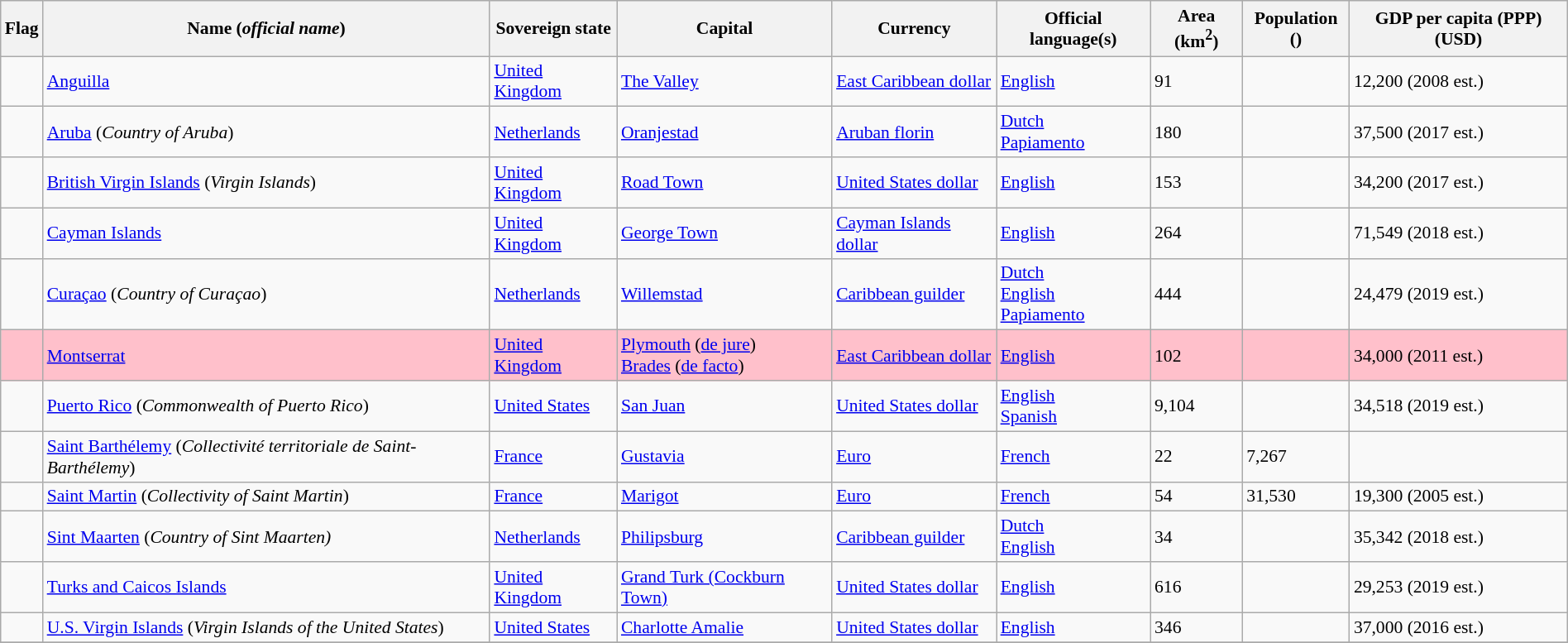<table class="wikitable sortable" style="font-size: 90%;" width="100%">
<tr>
<th class=unsupportable>Flag</th>
<th>Name (<em>official name</em>)</th>
<th>Sovereign state</th>
<th>Capital</th>
<th>Currency</th>
<th>Official language(s)</th>
<th>Area (km<sup>2</sup>)</th>
<th>Population ()</th>
<th>GDP per capita (PPP) (USD)</th>
</tr>
<tr>
<td></td>
<td><a href='#'>Anguilla</a></td>
<td><a href='#'>United Kingdom</a></td>
<td><a href='#'>The Valley</a></td>
<td><a href='#'>East Caribbean dollar</a></td>
<td><a href='#'>English</a></td>
<td>91</td>
<td></td>
<td>12,200 (2008 est.)</td>
</tr>
<tr>
<td></td>
<td><a href='#'>Aruba</a> (<em>Country of Aruba</em>)</td>
<td><a href='#'>Netherlands</a></td>
<td><a href='#'>Oranjestad</a></td>
<td><a href='#'>Aruban florin</a></td>
<td><a href='#'>Dutch</a><br><a href='#'>Papiamento</a></td>
<td>180</td>
<td></td>
<td>37,500 (2017 est.)</td>
</tr>
<tr>
<td></td>
<td><a href='#'>British Virgin Islands</a> (<em>Virgin Islands</em>)</td>
<td><a href='#'>United Kingdom</a></td>
<td><a href='#'>Road Town</a></td>
<td><a href='#'>United States dollar</a></td>
<td><a href='#'>English</a></td>
<td>153</td>
<td></td>
<td>34,200 (2017 est.)</td>
</tr>
<tr>
<td></td>
<td><a href='#'>Cayman Islands</a></td>
<td><a href='#'>United Kingdom</a></td>
<td><a href='#'>George Town</a></td>
<td><a href='#'>Cayman Islands dollar</a></td>
<td><a href='#'>English</a></td>
<td>264</td>
<td></td>
<td>71,549 (2018 est.)</td>
</tr>
<tr>
<td></td>
<td><a href='#'>Curaçao</a> (<em>Country of Curaçao</em>)</td>
<td><a href='#'>Netherlands</a></td>
<td><a href='#'>Willemstad</a></td>
<td><a href='#'>Caribbean guilder</a></td>
<td><a href='#'>Dutch</a><br><a href='#'>English</a><br><a href='#'>Papiamento</a></td>
<td>444</td>
<td></td>
<td>24,479 (2019 est.)</td>
</tr>
<tr style="background-color: pink;">
<td></td>
<td><a href='#'>Montserrat</a></td>
<td><a href='#'>United Kingdom</a></td>
<td><a href='#'>Plymouth</a> (<a href='#'>de jure</a>)<br><a href='#'>Brades</a> (<a href='#'>de facto</a>)</td>
<td><a href='#'>East Caribbean dollar</a></td>
<td><a href='#'>English</a></td>
<td>102</td>
<td></td>
<td>34,000 (2011 est.)</td>
</tr>
<tr>
<td></td>
<td><a href='#'>Puerto Rico</a> (<em>Commonwealth of Puerto Rico</em>)</td>
<td><a href='#'>United States</a></td>
<td><a href='#'>San Juan</a></td>
<td><a href='#'>United States dollar</a></td>
<td><a href='#'>English</a><br><a href='#'>Spanish</a></td>
<td>9,104</td>
<td></td>
<td>34,518 (2019 est.)</td>
</tr>
<tr>
<td></td>
<td><a href='#'>Saint Barthélemy</a> (<em>Collectivité territoriale de Saint-Barthélemy</em>)</td>
<td><a href='#'>France</a></td>
<td><a href='#'>Gustavia</a></td>
<td><a href='#'>Euro</a></td>
<td><a href='#'>French</a></td>
<td>22</td>
<td>7,267</td>
<td></td>
</tr>
<tr>
<td></td>
<td><a href='#'>Saint Martin</a> (<em>Collectivity of Saint Martin</em>)</td>
<td><a href='#'>France</a></td>
<td><a href='#'>Marigot</a></td>
<td><a href='#'>Euro</a></td>
<td><a href='#'>French</a></td>
<td>54</td>
<td>31,530</td>
<td>19,300 (2005 est.)</td>
</tr>
<tr>
<td></td>
<td><a href='#'>Sint Maarten</a> (<em>Country of Sint Maarten)</em></td>
<td><a href='#'>Netherlands</a></td>
<td><a href='#'>Philipsburg</a></td>
<td><a href='#'>Caribbean guilder</a></td>
<td><a href='#'>Dutch</a><br><a href='#'>English</a></td>
<td>34</td>
<td></td>
<td>35,342 (2018 est.)</td>
</tr>
<tr>
<td></td>
<td><a href='#'>Turks and Caicos Islands</a></td>
<td><a href='#'>United Kingdom</a></td>
<td><a href='#'>Grand Turk (Cockburn Town)</a></td>
<td><a href='#'>United States dollar</a></td>
<td><a href='#'>English</a></td>
<td>616</td>
<td></td>
<td>29,253 (2019 est.)</td>
</tr>
<tr>
<td></td>
<td><a href='#'>U.S. Virgin Islands</a> (<em>Virgin Islands of the United States</em>)</td>
<td><a href='#'>United States</a></td>
<td><a href='#'>Charlotte Amalie</a></td>
<td><a href='#'>United States dollar</a></td>
<td><a href='#'>English</a></td>
<td>346</td>
<td></td>
<td>37,000 (2016 est.)</td>
</tr>
<tr>
</tr>
</table>
